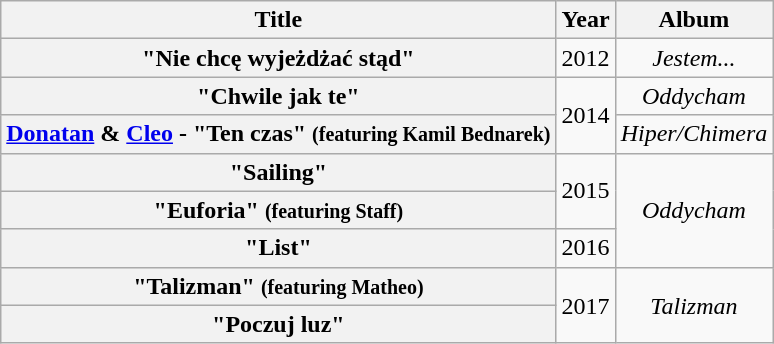<table class="wikitable plainrowheaders" style="text-align:center;" border="1">
<tr>
<th scope="col" rowspan="1">Title</th>
<th scope="col" rowspan="1">Year</th>
<th scope="col" rowspan="1">Album</th>
</tr>
<tr>
<th scope="row">"Nie chcę wyjeżdżać stąd"</th>
<td>2012</td>
<td><em>Jestem...</em></td>
</tr>
<tr>
<th scope="row">"Chwile jak te"</th>
<td rowspan=2>2014</td>
<td><em>Oddycham</em></td>
</tr>
<tr>
<th scope="row"><a href='#'>Donatan</a> & <a href='#'>Cleo</a> - "Ten czas" <small>(featuring Kamil Bednarek)</small></th>
<td><em>Hiper/Chimera</em></td>
</tr>
<tr>
<th scope="row">"Sailing"</th>
<td rowspan=2>2015</td>
<td rowspan=3><em>Oddycham</em></td>
</tr>
<tr>
<th scope="row">"Euforia" <small>(featuring Staff)</small></th>
</tr>
<tr>
<th scope="row">"List"</th>
<td>2016</td>
</tr>
<tr>
<th scope="row">"Talizman" <small>(featuring Matheo)</small></th>
<td rowspan=2>2017</td>
<td rowspan=2><em>Talizman</em></td>
</tr>
<tr>
<th scope="row">"Poczuj luz"</th>
</tr>
</table>
